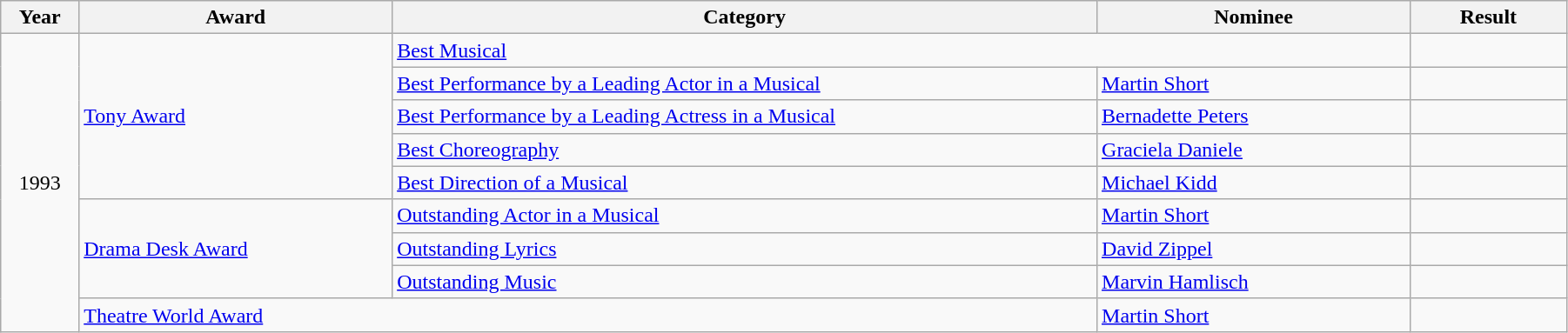<table class="wikitable" width="95%">
<tr>
<th width="5%">Year</th>
<th width="20%">Award</th>
<th width="45%">Category</th>
<th width="20%">Nominee</th>
<th width="10%">Result</th>
</tr>
<tr>
<td rowspan="9" align="center">1993</td>
<td rowspan="5"><a href='#'>Tony Award</a></td>
<td colspan="2"><a href='#'>Best Musical</a></td>
<td></td>
</tr>
<tr>
<td><a href='#'>Best Performance by a Leading Actor in a Musical</a></td>
<td><a href='#'>Martin Short</a></td>
<td></td>
</tr>
<tr>
<td><a href='#'>Best Performance by a Leading Actress in a Musical</a></td>
<td><a href='#'>Bernadette Peters</a></td>
<td></td>
</tr>
<tr>
<td><a href='#'>Best Choreography</a></td>
<td><a href='#'>Graciela Daniele</a></td>
<td></td>
</tr>
<tr>
<td><a href='#'>Best Direction of a Musical</a></td>
<td><a href='#'>Michael Kidd</a></td>
<td></td>
</tr>
<tr>
<td rowspan="3"><a href='#'>Drama Desk Award</a></td>
<td><a href='#'>Outstanding Actor in a Musical</a></td>
<td><a href='#'>Martin Short</a></td>
<td></td>
</tr>
<tr>
<td><a href='#'>Outstanding Lyrics</a></td>
<td><a href='#'>David Zippel</a></td>
<td></td>
</tr>
<tr>
<td><a href='#'>Outstanding Music</a></td>
<td><a href='#'>Marvin Hamlisch</a></td>
<td></td>
</tr>
<tr>
<td colspan="2"><a href='#'>Theatre World Award</a></td>
<td><a href='#'>Martin Short</a></td>
<td></td>
</tr>
</table>
